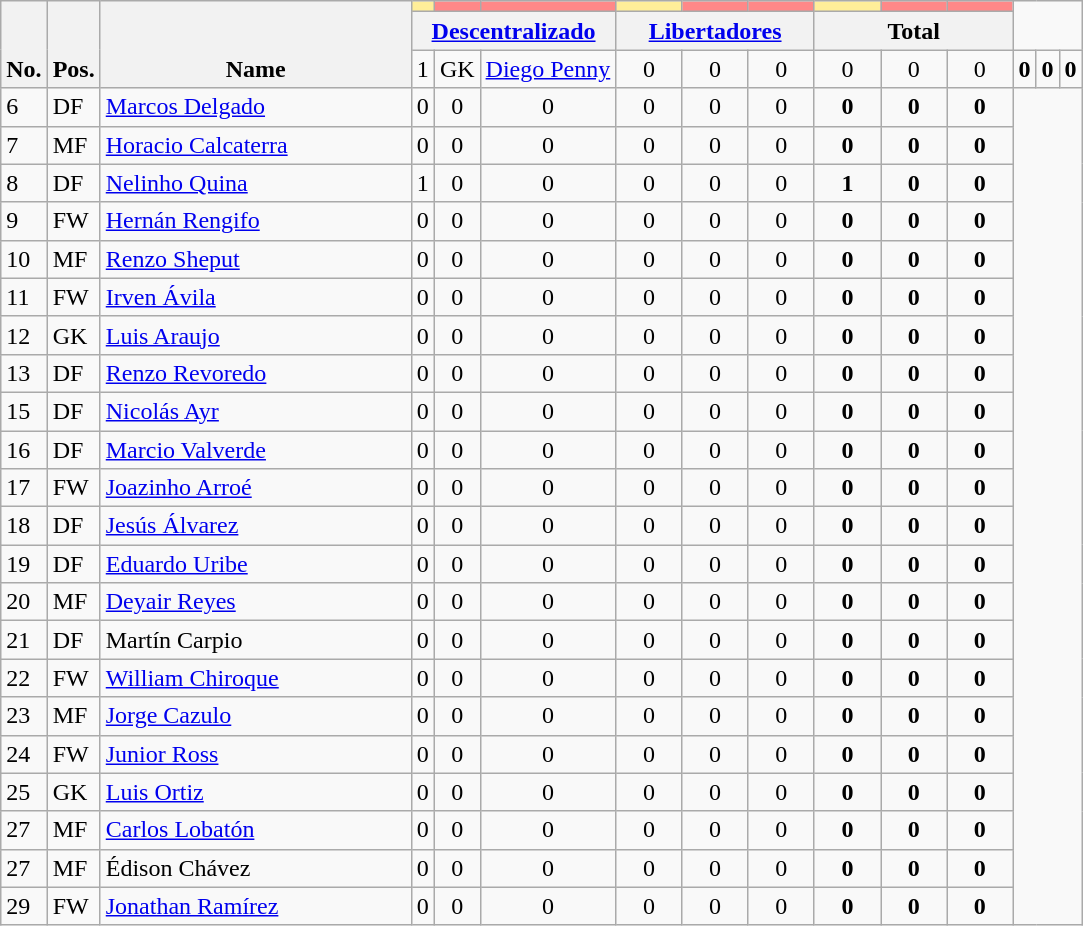<table class="wikitable sortable" style="text-align:center">
<tr>
<th rowspan=3 style="vertical-align:bottom;" class="unsortable">No.</th>
<th rowspan=3 style="vertical-align:bottom;" class="unsortable">Pos.</th>
<th rowspan=3 class="unsortable" style="vertical-align:bottom; width:200px;">Name</th>
<th style="background:#fe9;"></th>
<th style="background:#ff8888"></th>
<th style="background:#FF8888"></th>
<th style="background:#fe9;"></th>
<th style="background:#ff8888"></th>
<th style="background:#FF8888"></th>
<th style="background:#fe9;"></th>
<th style="background:#ff8888"></th>
<th style="background:#FF8888"></th>
</tr>
<tr class="unsortable">
<th colspan=3 style="width:125px;"><a href='#'>Descentralizado</a></th>
<th colspan=3 style="width:125px;"><a href='#'>Libertadores</a></th>
<th colspan=3 style="width:125px;">Total</th>
</tr>
<tr>
<td align=left>1</td>
<td align=left>GK</td>
<td align=left> <a href='#'>Diego Penny</a></td>
<td>0</td>
<td>0</td>
<td>0</td>
<td>0</td>
<td>0</td>
<td>0</td>
<td><strong>0</strong></td>
<td><strong>0</strong></td>
<td><strong>0</strong></td>
</tr>
<tr>
<td align=left>6</td>
<td align=left>DF</td>
<td align=left> <a href='#'>Marcos Delgado</a></td>
<td>0</td>
<td>0</td>
<td>0</td>
<td>0</td>
<td>0</td>
<td>0</td>
<td><strong>0</strong></td>
<td><strong>0</strong></td>
<td><strong>0</strong></td>
</tr>
<tr>
<td align=left>7</td>
<td align=left>MF</td>
<td align=left> <a href='#'>Horacio Calcaterra</a></td>
<td>0</td>
<td>0</td>
<td>0</td>
<td>0</td>
<td>0</td>
<td>0</td>
<td><strong>0</strong></td>
<td><strong>0</strong></td>
<td><strong>0</strong></td>
</tr>
<tr>
<td align=left>8</td>
<td align=left>DF</td>
<td align=left> <a href='#'>Nelinho Quina</a></td>
<td>1</td>
<td>0</td>
<td>0</td>
<td>0</td>
<td>0</td>
<td>0</td>
<td><strong>1</strong></td>
<td><strong>0</strong></td>
<td><strong>0</strong></td>
</tr>
<tr>
<td align=left>9</td>
<td align=left>FW</td>
<td align=left> <a href='#'>Hernán Rengifo</a></td>
<td>0</td>
<td>0</td>
<td>0</td>
<td>0</td>
<td>0</td>
<td>0</td>
<td><strong>0</strong></td>
<td><strong>0</strong></td>
<td><strong>0</strong></td>
</tr>
<tr>
<td align=left>10</td>
<td align=left>MF</td>
<td align=left> <a href='#'>Renzo Sheput</a></td>
<td>0</td>
<td>0</td>
<td>0</td>
<td>0</td>
<td>0</td>
<td>0</td>
<td><strong>0</strong></td>
<td><strong>0</strong></td>
<td><strong>0</strong></td>
</tr>
<tr>
<td align=left>11</td>
<td align=left>FW</td>
<td align=left> <a href='#'>Irven Ávila</a></td>
<td>0</td>
<td>0</td>
<td>0</td>
<td>0</td>
<td>0</td>
<td>0</td>
<td><strong>0</strong></td>
<td><strong>0</strong></td>
<td><strong>0</strong></td>
</tr>
<tr>
<td align=left>12</td>
<td align=left>GK</td>
<td align=left> <a href='#'>Luis Araujo</a></td>
<td>0</td>
<td>0</td>
<td>0</td>
<td>0</td>
<td>0</td>
<td>0</td>
<td><strong>0</strong></td>
<td><strong>0</strong></td>
<td><strong>0</strong></td>
</tr>
<tr>
<td align=left>13</td>
<td align=left>DF</td>
<td align=left> <a href='#'>Renzo Revoredo</a></td>
<td>0</td>
<td>0</td>
<td>0</td>
<td>0</td>
<td>0</td>
<td>0</td>
<td><strong>0</strong></td>
<td><strong>0</strong></td>
<td><strong>0</strong></td>
</tr>
<tr>
<td align=left>15</td>
<td align=left>DF</td>
<td align=left> <a href='#'>Nicolás Ayr</a></td>
<td>0</td>
<td>0</td>
<td>0</td>
<td>0</td>
<td>0</td>
<td>0</td>
<td><strong>0</strong></td>
<td><strong>0</strong></td>
<td><strong>0</strong></td>
</tr>
<tr>
<td align=left>16</td>
<td align=left>DF</td>
<td align=left> <a href='#'>Marcio Valverde</a></td>
<td>0</td>
<td>0</td>
<td>0</td>
<td>0</td>
<td>0</td>
<td>0</td>
<td><strong>0</strong></td>
<td><strong>0</strong></td>
<td><strong>0</strong></td>
</tr>
<tr>
<td align=left>17</td>
<td align=left>FW</td>
<td align=left> <a href='#'>Joazinho Arroé</a></td>
<td>0</td>
<td>0</td>
<td>0</td>
<td>0</td>
<td>0</td>
<td>0</td>
<td><strong>0</strong></td>
<td><strong>0</strong></td>
<td><strong>0</strong></td>
</tr>
<tr>
<td align=left>18</td>
<td align=left>DF</td>
<td align=left> <a href='#'>Jesús Álvarez</a></td>
<td>0</td>
<td>0</td>
<td>0</td>
<td>0</td>
<td>0</td>
<td>0</td>
<td><strong>0</strong></td>
<td><strong>0</strong></td>
<td><strong>0</strong></td>
</tr>
<tr>
<td align=left>19</td>
<td align=left>DF</td>
<td align=left> <a href='#'>Eduardo Uribe</a></td>
<td>0</td>
<td>0</td>
<td>0</td>
<td>0</td>
<td>0</td>
<td>0</td>
<td><strong>0</strong></td>
<td><strong>0</strong></td>
<td><strong>0</strong></td>
</tr>
<tr>
<td align=left>20</td>
<td align=left>MF</td>
<td align=left> <a href='#'>Deyair Reyes</a></td>
<td>0</td>
<td>0</td>
<td>0</td>
<td>0</td>
<td>0</td>
<td>0</td>
<td><strong>0</strong></td>
<td><strong>0</strong></td>
<td><strong>0</strong></td>
</tr>
<tr>
<td align=left>21</td>
<td align=left>DF</td>
<td align=left> Martín Carpio</td>
<td>0</td>
<td>0</td>
<td>0</td>
<td>0</td>
<td>0</td>
<td>0</td>
<td><strong>0</strong></td>
<td><strong>0</strong></td>
<td><strong>0</strong></td>
</tr>
<tr>
<td align=left>22</td>
<td align=left>FW</td>
<td align=left> <a href='#'>William Chiroque</a></td>
<td>0</td>
<td>0</td>
<td>0</td>
<td>0</td>
<td>0</td>
<td>0</td>
<td><strong>0</strong></td>
<td><strong>0</strong></td>
<td><strong>0</strong></td>
</tr>
<tr>
<td align=left>23</td>
<td align=left>MF</td>
<td align=left> <a href='#'>Jorge Cazulo</a></td>
<td>0</td>
<td>0</td>
<td>0</td>
<td>0</td>
<td>0</td>
<td>0</td>
<td><strong>0</strong></td>
<td><strong>0</strong></td>
<td><strong>0</strong></td>
</tr>
<tr>
<td align=left>24</td>
<td align=left>FW</td>
<td align=left> <a href='#'>Junior Ross</a></td>
<td>0</td>
<td>0</td>
<td>0</td>
<td>0</td>
<td>0</td>
<td>0</td>
<td><strong>0</strong></td>
<td><strong>0</strong></td>
<td><strong>0</strong></td>
</tr>
<tr>
<td align=left>25</td>
<td align=left>GK</td>
<td align=left> <a href='#'>Luis Ortiz</a></td>
<td>0</td>
<td>0</td>
<td>0</td>
<td>0</td>
<td>0</td>
<td>0</td>
<td><strong>0</strong></td>
<td><strong>0</strong></td>
<td><strong>0</strong></td>
</tr>
<tr>
<td align=left>27</td>
<td align=left>MF</td>
<td align=left> <a href='#'>Carlos Lobatón</a></td>
<td>0</td>
<td>0</td>
<td>0</td>
<td>0</td>
<td>0</td>
<td>0</td>
<td><strong>0</strong></td>
<td><strong>0</strong></td>
<td><strong>0</strong></td>
</tr>
<tr>
<td align=left>27</td>
<td align=left>MF</td>
<td align=left> Édison Chávez</td>
<td>0</td>
<td>0</td>
<td>0</td>
<td>0</td>
<td>0</td>
<td>0</td>
<td><strong>0</strong></td>
<td><strong>0</strong></td>
<td><strong>0</strong></td>
</tr>
<tr>
<td align=left>29</td>
<td align=left>FW</td>
<td align=left> <a href='#'>Jonathan Ramírez</a></td>
<td>0</td>
<td>0</td>
<td>0</td>
<td>0</td>
<td>0</td>
<td>0</td>
<td><strong>0</strong></td>
<td><strong>0</strong></td>
<td><strong>0</strong></td>
</tr>
</table>
